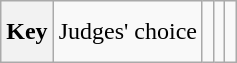<table class="wikitable" style="height:2.6em">
<tr>
<th>Key</th>
<td> Judges' choice</td>
<td></td>
<td></td>
<td></td>
</tr>
</table>
